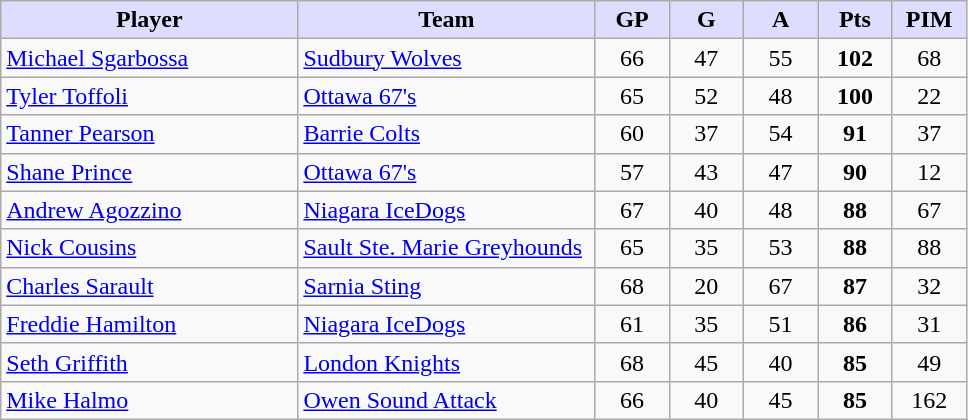<table class="wikitable" style="text-align:center">
<tr>
<th style="background:#ddf; width:30%;">Player</th>
<th style="background:#ddf; width:30%;">Team</th>
<th style="background:#ddf; width:7.5%;">GP</th>
<th style="background:#ddf; width:7.5%;">G</th>
<th style="background:#ddf; width:7.5%;">A</th>
<th style="background:#ddf; width:7.5%;">Pts</th>
<th style="background:#ddf; width:7.5%;">PIM</th>
</tr>
<tr>
<td align=left><a href='#'>Michael Sgarbossa</a></td>
<td align=left><a href='#'>Sudbury Wolves</a></td>
<td>66</td>
<td>47</td>
<td>55</td>
<td><strong>102</strong></td>
<td>68</td>
</tr>
<tr>
<td align=left><a href='#'>Tyler Toffoli</a></td>
<td align=left><a href='#'>Ottawa 67's</a></td>
<td>65</td>
<td>52</td>
<td>48</td>
<td><strong>100</strong></td>
<td>22</td>
</tr>
<tr>
<td align=left><a href='#'>Tanner Pearson</a></td>
<td align=left><a href='#'>Barrie Colts</a></td>
<td>60</td>
<td>37</td>
<td>54</td>
<td><strong>91</strong></td>
<td>37</td>
</tr>
<tr>
<td align=left><a href='#'>Shane Prince</a></td>
<td align=left><a href='#'>Ottawa 67's</a></td>
<td>57</td>
<td>43</td>
<td>47</td>
<td><strong>90</strong></td>
<td>12</td>
</tr>
<tr>
<td align=left><a href='#'>Andrew Agozzino</a></td>
<td align=left><a href='#'>Niagara IceDogs</a></td>
<td>67</td>
<td>40</td>
<td>48</td>
<td><strong>88</strong></td>
<td>67</td>
</tr>
<tr>
<td align=left><a href='#'>Nick Cousins</a></td>
<td align=left><a href='#'>Sault Ste. Marie Greyhounds</a></td>
<td>65</td>
<td>35</td>
<td>53</td>
<td><strong>88</strong></td>
<td>88</td>
</tr>
<tr>
<td align=left><a href='#'>Charles Sarault</a></td>
<td align=left><a href='#'>Sarnia Sting</a></td>
<td>68</td>
<td>20</td>
<td>67</td>
<td><strong>87</strong></td>
<td>32</td>
</tr>
<tr>
<td align=left><a href='#'>Freddie Hamilton</a></td>
<td align=left><a href='#'>Niagara IceDogs</a></td>
<td>61</td>
<td>35</td>
<td>51</td>
<td><strong>86</strong></td>
<td>31</td>
</tr>
<tr>
<td align=left><a href='#'>Seth Griffith</a></td>
<td align=left><a href='#'>London Knights</a></td>
<td>68</td>
<td>45</td>
<td>40</td>
<td><strong>85</strong></td>
<td>49</td>
</tr>
<tr>
<td align=left><a href='#'>Mike Halmo</a></td>
<td align=left><a href='#'>Owen Sound Attack</a></td>
<td>66</td>
<td>40</td>
<td>45</td>
<td><strong>85</strong></td>
<td>162</td>
</tr>
</table>
